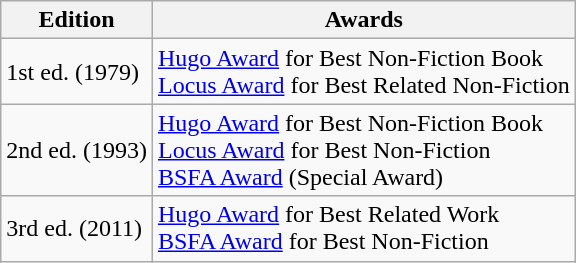<table class="wikitable plainrowheaders">
<tr>
<th>Edition</th>
<th>Awards</th>
</tr>
<tr>
<td>1st ed. (1979)</td>
<td><a href='#'>Hugo Award</a> for Best Non-Fiction Book <br> <a href='#'>Locus Award</a> for Best Related Non-Fiction</td>
</tr>
<tr>
<td>2nd ed. (1993)</td>
<td><a href='#'>Hugo Award</a> for Best Non-Fiction Book <br> <a href='#'>Locus Award</a> for Best Non-Fiction <br> <a href='#'>BSFA Award</a> (Special Award)</td>
</tr>
<tr>
<td>3rd ed. (2011)</td>
<td><a href='#'>Hugo Award</a> for Best Related Work <br> <a href='#'>BSFA Award</a> for Best Non-Fiction</td>
</tr>
</table>
